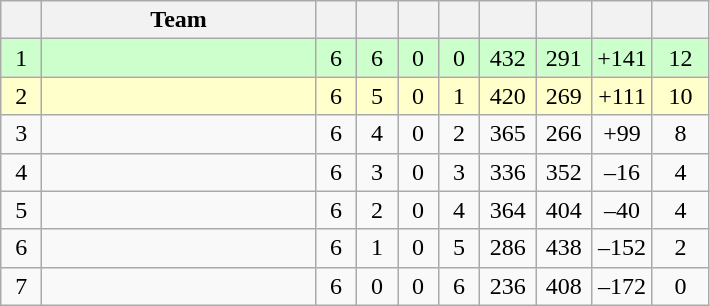<table class=wikitable style=text-align:center>
<tr>
<th width=20 abbr=Position></th>
<th width=175>Team</th>
<th width=20 abbr=Played></th>
<th width=20 abbr=Won></th>
<th width=20 abbr=Drawn></th>
<th width=20 abbr=Lost></th>
<th width=30 abbr=Goal for></th>
<th width=30 abbr=Goal against></th>
<th width=30 abbr=Goal difference></th>
<th width=30 abbr=Points></th>
</tr>
<tr bgcolor=#CCFFCC>
<td>1</td>
<td align=left></td>
<td>6</td>
<td>6</td>
<td>0</td>
<td>0</td>
<td>432</td>
<td>291</td>
<td>+141</td>
<td>12</td>
</tr>
<tr style="background:#ffffcc;">
<td>2</td>
<td align=left></td>
<td>6</td>
<td>5</td>
<td>0</td>
<td>1</td>
<td>420</td>
<td>269</td>
<td>+111</td>
<td>10</td>
</tr>
<tr>
<td>3</td>
<td align=left></td>
<td>6</td>
<td>4</td>
<td>0</td>
<td>2</td>
<td>365</td>
<td>266</td>
<td>+99</td>
<td>8</td>
</tr>
<tr>
<td>4</td>
<td align=left></td>
<td>6</td>
<td>3</td>
<td>0</td>
<td>3</td>
<td>336</td>
<td>352</td>
<td>–16</td>
<td>4</td>
</tr>
<tr>
<td>5</td>
<td align=left></td>
<td>6</td>
<td>2</td>
<td>0</td>
<td>4</td>
<td>364</td>
<td>404</td>
<td>–40</td>
<td>4</td>
</tr>
<tr>
<td>6</td>
<td align=left></td>
<td>6</td>
<td>1</td>
<td>0</td>
<td>5</td>
<td>286</td>
<td>438</td>
<td>–152</td>
<td>2</td>
</tr>
<tr>
<td>7</td>
<td align=left></td>
<td>6</td>
<td>0</td>
<td>0</td>
<td>6</td>
<td>236</td>
<td>408</td>
<td>–172</td>
<td>0</td>
</tr>
</table>
